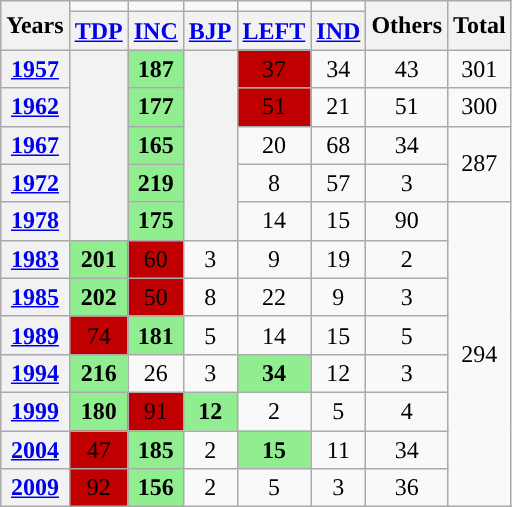<table class="wikitable" style="text-align:center">
<tr>
<th rowspan="2">Years</th>
<td></td>
<td></td>
<td></td>
<td></td>
<td></td>
<th rowspan="2">Others</th>
<th rowspan="2">Total</th>
</tr>
<tr>
<th><a href='#'>TDP</a></th>
<th><a href='#'>INC</a></th>
<th><a href='#'>BJP</a></th>
<th><a href='#'>LEFT</a></th>
<th><a href='#'>IND</a></th>
</tr>
<tr>
<th><a href='#'>1957</a></th>
<th rowspan="5"></th>
<td bgcolor="lightgreen"><strong>187</strong></td>
<th rowspan="5"></th>
<td bgcolor="chili">37</td>
<td>34</td>
<td>43</td>
<td>301</td>
</tr>
<tr>
<th><a href='#'>1962</a></th>
<td bgcolor="lightgreen"><strong>177</strong></td>
<td bgcolor="chili">51</td>
<td>21</td>
<td>51</td>
<td>300</td>
</tr>
<tr>
<th><a href='#'>1967</a></th>
<td bgcolor="lightgreen"><strong>165</strong></td>
<td>20</td>
<td>68</td>
<td>34</td>
<td rowspan="2">287</td>
</tr>
<tr>
<th><a href='#'>1972</a></th>
<td bgcolor="lightgreen"><strong>219</strong></td>
<td>8</td>
<td>57</td>
<td>3</td>
</tr>
<tr>
<th><a href='#'>1978</a></th>
<td bgcolor="lightgreen"><strong>175</strong></td>
<td>14</td>
<td>15</td>
<td>90</td>
<td rowspan="8">294</td>
</tr>
<tr>
<th><a href='#'>1983</a></th>
<td bgcolor="lightgreen"><strong>201</strong></td>
<td bgcolor="chili">60</td>
<td>3</td>
<td>9</td>
<td>19</td>
<td>2</td>
</tr>
<tr>
<th><a href='#'>1985</a></th>
<td bgcolor="lightgreen"><strong>202</strong></td>
<td bgcolor="chili">50</td>
<td>8</td>
<td>22</td>
<td>9</td>
<td>3</td>
</tr>
<tr>
<th><a href='#'>1989</a></th>
<td bgcolor="chili">74</td>
<td bgcolor="lightgreen"><strong>181</strong></td>
<td>5</td>
<td>14</td>
<td>15</td>
<td>5</td>
</tr>
<tr>
<th><a href='#'>1994</a></th>
<td bgcolor="lightgreen"><strong>216</strong></td>
<td>26</td>
<td>3</td>
<td bgcolor="lightgreen"><strong>34</strong></td>
<td>12</td>
<td>3</td>
</tr>
<tr>
<th><a href='#'>1999</a></th>
<td bgcolor="lightgreen"><strong>180</strong></td>
<td bgcolor="chili">91</td>
<td bgcolor="lightgreen"><strong>12</strong></td>
<td>2</td>
<td>5</td>
<td>4</td>
</tr>
<tr>
<th><a href='#'>2004</a></th>
<td bgcolor="chili">47</td>
<td bgcolor="lightgreen"><strong>185</strong></td>
<td>2</td>
<td bgcolor="lightgreen"><strong>15</strong></td>
<td>11</td>
<td>34</td>
</tr>
<tr>
<th><a href='#'>2009</a></th>
<td bgcolor="chili">92</td>
<td bgcolor="lightgreen"><strong>156</strong></td>
<td>2</td>
<td>5</td>
<td>3</td>
<td>36</td>
</tr>
</table>
